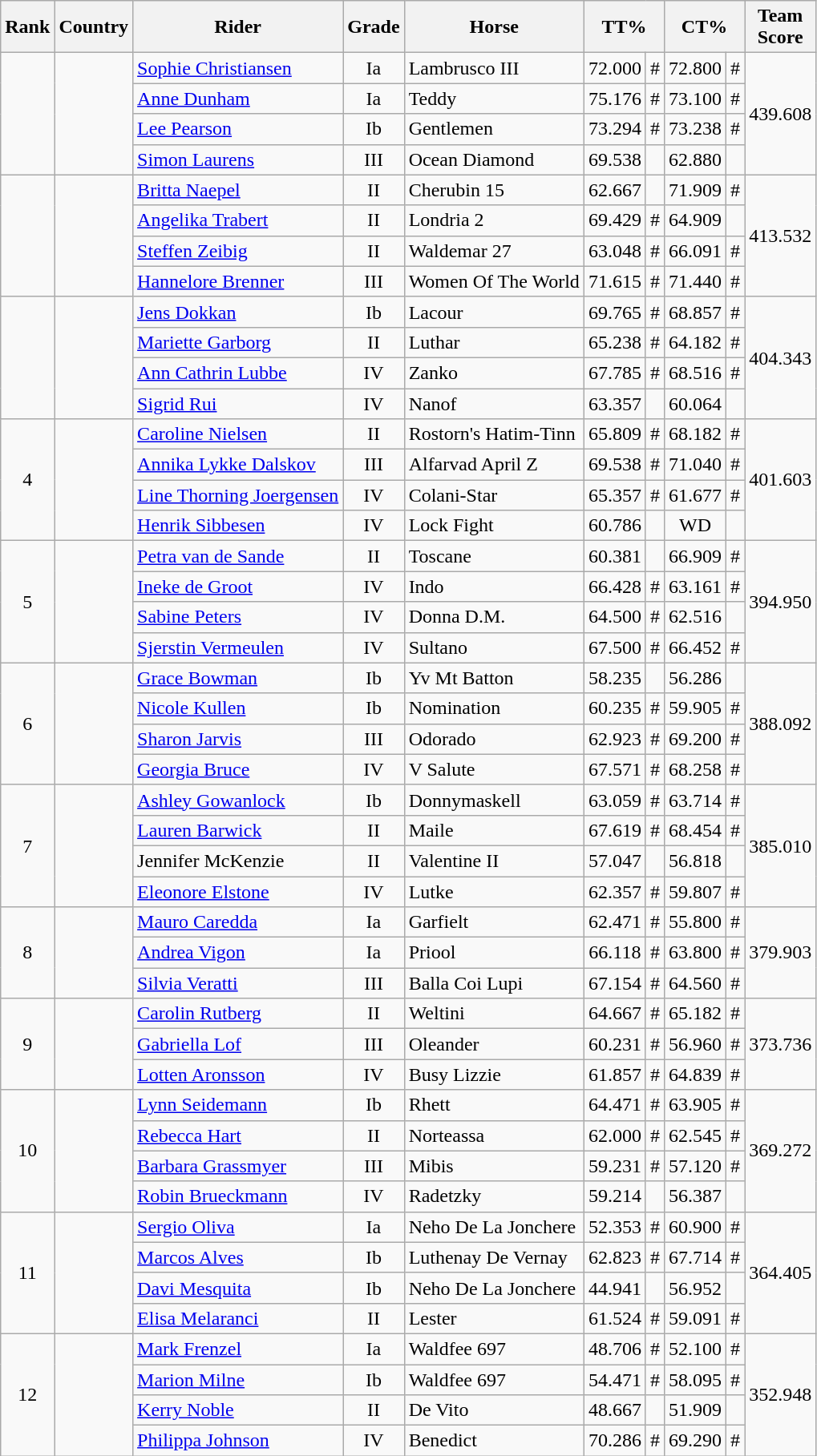<table class="wikitable" style="text-align:center">
<tr>
<th>Rank</th>
<th>Country</th>
<th>Rider</th>
<th>Grade</th>
<th>Horse</th>
<th colspan=2>TT%</th>
<th colspan=2>CT%</th>
<th>Team<br>Score</th>
</tr>
<tr>
<td rowspan=4></td>
<td rowspan=4 align=left></td>
<td align=left><a href='#'>Sophie Christiansen</a></td>
<td>Ia</td>
<td align=left>Lambrusco III</td>
<td width=5em>72.000</td>
<td>#</td>
<td width=5em>72.800</td>
<td>#</td>
<td rowspan=4 width=6em>439.608</td>
</tr>
<tr>
<td align=left><a href='#'>Anne Dunham</a></td>
<td>Ia</td>
<td align=left>Teddy</td>
<td>75.176</td>
<td>#</td>
<td>73.100</td>
<td>#</td>
</tr>
<tr>
<td align=left><a href='#'>Lee Pearson</a></td>
<td>Ib</td>
<td align=left>Gentlemen</td>
<td>73.294</td>
<td>#</td>
<td>73.238</td>
<td>#</td>
</tr>
<tr>
<td align=left><a href='#'>Simon Laurens</a></td>
<td>III</td>
<td align=left>Ocean Diamond</td>
<td>69.538</td>
<td></td>
<td>62.880</td>
<td></td>
</tr>
<tr>
<td rowspan=4></td>
<td rowspan=4 align=left></td>
<td align=left><a href='#'>Britta Naepel</a></td>
<td>II</td>
<td align=left>Cherubin 15</td>
<td>62.667</td>
<td></td>
<td>71.909</td>
<td>#</td>
<td rowspan=4>413.532</td>
</tr>
<tr>
<td align=left><a href='#'>Angelika Trabert</a></td>
<td>II</td>
<td align=left>Londria 2</td>
<td>69.429</td>
<td>#</td>
<td>64.909</td>
<td></td>
</tr>
<tr>
<td align=left><a href='#'>Steffen Zeibig</a></td>
<td>II</td>
<td align=left>Waldemar 27</td>
<td>63.048</td>
<td>#</td>
<td>66.091</td>
<td>#</td>
</tr>
<tr>
<td align=left><a href='#'>Hannelore Brenner</a></td>
<td>III</td>
<td align=left>Women Of The World</td>
<td>71.615</td>
<td>#</td>
<td>71.440</td>
<td>#</td>
</tr>
<tr>
<td rowspan=4></td>
<td rowspan=4 align=left></td>
<td align=left><a href='#'>Jens Dokkan</a></td>
<td>Ib</td>
<td align=left>Lacour</td>
<td>69.765</td>
<td>#</td>
<td>68.857</td>
<td>#</td>
<td rowspan=4>404.343</td>
</tr>
<tr>
<td align=left><a href='#'>Mariette Garborg</a></td>
<td>II</td>
<td align=left>Luthar</td>
<td>65.238</td>
<td>#</td>
<td>64.182</td>
<td>#</td>
</tr>
<tr>
<td align=left><a href='#'>Ann Cathrin Lubbe</a></td>
<td>IV</td>
<td align=left>Zanko</td>
<td>67.785</td>
<td>#</td>
<td>68.516</td>
<td>#</td>
</tr>
<tr>
<td align=left><a href='#'>Sigrid Rui</a></td>
<td>IV</td>
<td align=left>Nanof</td>
<td>63.357</td>
<td></td>
<td>60.064</td>
<td></td>
</tr>
<tr>
<td rowspan=4>4</td>
<td rowspan=4 align=left></td>
<td align=left><a href='#'>Caroline Nielsen</a></td>
<td>II</td>
<td align=left>Rostorn's Hatim-Tinn</td>
<td>65.809</td>
<td>#</td>
<td>68.182</td>
<td>#</td>
<td rowspan=4>401.603</td>
</tr>
<tr>
<td align=left><a href='#'>Annika Lykke Dalskov</a></td>
<td>III</td>
<td align=left>Alfarvad April Z</td>
<td>69.538</td>
<td>#</td>
<td>71.040</td>
<td>#</td>
</tr>
<tr>
<td align=left><a href='#'>Line Thorning Joergensen</a></td>
<td>IV</td>
<td align=left>Colani-Star</td>
<td>65.357</td>
<td>#</td>
<td>61.677</td>
<td>#</td>
</tr>
<tr>
<td align=left><a href='#'>Henrik Sibbesen</a></td>
<td>IV</td>
<td align=left>Lock Fight</td>
<td>60.786</td>
<td></td>
<td>WD</td>
<td></td>
</tr>
<tr>
<td rowspan=4>5</td>
<td rowspan=4 align=left></td>
<td align=left><a href='#'>Petra van de Sande</a></td>
<td>II</td>
<td align=left>Toscane</td>
<td>60.381</td>
<td></td>
<td>66.909</td>
<td>#</td>
<td rowspan=4>394.950</td>
</tr>
<tr>
<td align=left><a href='#'>Ineke de Groot</a></td>
<td>IV</td>
<td align=left>Indo</td>
<td>66.428</td>
<td>#</td>
<td>63.161</td>
<td>#</td>
</tr>
<tr>
<td align=left><a href='#'>Sabine Peters</a></td>
<td>IV</td>
<td align=left>Donna D.M.</td>
<td>64.500</td>
<td>#</td>
<td>62.516</td>
<td></td>
</tr>
<tr>
<td align=left><a href='#'>Sjerstin Vermeulen</a></td>
<td>IV</td>
<td align=left>Sultano</td>
<td>67.500</td>
<td>#</td>
<td>66.452</td>
<td>#</td>
</tr>
<tr>
<td rowspan=4>6</td>
<td rowspan=4 align=left></td>
<td align=left><a href='#'>Grace Bowman</a></td>
<td>Ib</td>
<td align=left>Yv Mt Batton</td>
<td>58.235</td>
<td></td>
<td>56.286</td>
<td></td>
<td rowspan=4>388.092</td>
</tr>
<tr>
<td align=left><a href='#'>Nicole Kullen</a></td>
<td>Ib</td>
<td align=left>Nomination</td>
<td>60.235</td>
<td>#</td>
<td>59.905</td>
<td>#</td>
</tr>
<tr>
<td align=left><a href='#'>Sharon Jarvis</a></td>
<td>III</td>
<td align=left>Odorado</td>
<td>62.923</td>
<td>#</td>
<td>69.200</td>
<td>#</td>
</tr>
<tr>
<td align=left><a href='#'>Georgia Bruce</a></td>
<td>IV</td>
<td align=left>V Salute</td>
<td>67.571</td>
<td>#</td>
<td>68.258</td>
<td>#</td>
</tr>
<tr>
<td rowspan=4>7</td>
<td rowspan=4 align=left></td>
<td align=left><a href='#'>Ashley Gowanlock</a></td>
<td>Ib</td>
<td align=left>Donnymaskell</td>
<td>63.059</td>
<td>#</td>
<td>63.714</td>
<td>#</td>
<td rowspan=4>385.010</td>
</tr>
<tr>
<td align=left><a href='#'>Lauren Barwick</a></td>
<td>II</td>
<td align=left>Maile</td>
<td>67.619</td>
<td>#</td>
<td>68.454</td>
<td>#</td>
</tr>
<tr>
<td align=left>Jennifer McKenzie</td>
<td>II</td>
<td align=left>Valentine II</td>
<td>57.047</td>
<td></td>
<td>56.818</td>
<td></td>
</tr>
<tr>
<td align=left><a href='#'>Eleonore Elstone</a></td>
<td>IV</td>
<td align=left>Lutke</td>
<td>62.357</td>
<td>#</td>
<td>59.807</td>
<td>#</td>
</tr>
<tr>
<td rowspan=3>8</td>
<td rowspan=3 align=left></td>
<td align=left><a href='#'>Mauro Caredda</a></td>
<td>Ia</td>
<td align=left>Garfielt</td>
<td>62.471</td>
<td>#</td>
<td>55.800</td>
<td>#</td>
<td rowspan=3>379.903</td>
</tr>
<tr>
<td align=left><a href='#'>Andrea Vigon</a></td>
<td>Ia</td>
<td align=left>Priool</td>
<td>66.118</td>
<td>#</td>
<td>63.800</td>
<td>#</td>
</tr>
<tr>
<td align=left><a href='#'>Silvia Veratti</a></td>
<td>III</td>
<td align=left>Balla Coi Lupi</td>
<td>67.154</td>
<td>#</td>
<td>64.560</td>
<td>#</td>
</tr>
<tr>
<td rowspan=3>9</td>
<td rowspan=3 align=left></td>
<td align=left><a href='#'>Carolin Rutberg</a></td>
<td>II</td>
<td align=left>Weltini</td>
<td>64.667</td>
<td>#</td>
<td>65.182</td>
<td>#</td>
<td rowspan=3>373.736</td>
</tr>
<tr>
<td align=left><a href='#'>Gabriella Lof</a></td>
<td>III</td>
<td align=left>Oleander</td>
<td>60.231</td>
<td>#</td>
<td>56.960</td>
<td>#</td>
</tr>
<tr>
<td align=left><a href='#'>Lotten Aronsson</a></td>
<td>IV</td>
<td align=left>Busy Lizzie</td>
<td>61.857</td>
<td>#</td>
<td>64.839</td>
<td>#</td>
</tr>
<tr>
<td rowspan=4>10</td>
<td rowspan=4 align=left></td>
<td align=left><a href='#'>Lynn Seidemann</a></td>
<td>Ib</td>
<td align=left>Rhett</td>
<td>64.471</td>
<td>#</td>
<td>63.905</td>
<td>#</td>
<td rowspan=4>369.272</td>
</tr>
<tr>
<td align=left><a href='#'>Rebecca Hart</a></td>
<td>II</td>
<td align=left>Norteassa</td>
<td>62.000</td>
<td>#</td>
<td>62.545</td>
<td>#</td>
</tr>
<tr>
<td align=left><a href='#'>Barbara Grassmyer</a></td>
<td>III</td>
<td align=left>Mibis</td>
<td>59.231</td>
<td>#</td>
<td>57.120</td>
<td>#</td>
</tr>
<tr>
<td align=left><a href='#'>Robin Brueckmann</a></td>
<td>IV</td>
<td align=left>Radetzky</td>
<td>59.214</td>
<td></td>
<td>56.387</td>
<td></td>
</tr>
<tr>
<td rowspan=4>11</td>
<td rowspan=4 align=left></td>
<td align=left><a href='#'>Sergio Oliva</a></td>
<td>Ia</td>
<td align=left>Neho De La Jonchere</td>
<td>52.353</td>
<td>#</td>
<td>60.900</td>
<td>#</td>
<td rowspan=4>364.405</td>
</tr>
<tr>
<td align=left><a href='#'>Marcos Alves</a></td>
<td>Ib</td>
<td align=left>Luthenay De Vernay</td>
<td>62.823</td>
<td>#</td>
<td>67.714</td>
<td>#</td>
</tr>
<tr>
<td align=left><a href='#'>Davi Mesquita</a></td>
<td>Ib</td>
<td align=left>Neho De La Jonchere</td>
<td>44.941</td>
<td></td>
<td>56.952</td>
<td></td>
</tr>
<tr>
<td align=left><a href='#'>Elisa Melaranci</a></td>
<td>II</td>
<td align=left>Lester</td>
<td>61.524</td>
<td>#</td>
<td>59.091</td>
<td>#</td>
</tr>
<tr>
<td rowspan=4>12</td>
<td rowspan=4 align=left></td>
<td align=left><a href='#'>Mark Frenzel</a></td>
<td>Ia</td>
<td align=left>Waldfee 697</td>
<td>48.706</td>
<td>#</td>
<td>52.100</td>
<td>#</td>
<td rowspan=4>352.948</td>
</tr>
<tr>
<td align=left><a href='#'>Marion Milne</a></td>
<td>Ib</td>
<td align=left>Waldfee 697</td>
<td>54.471</td>
<td>#</td>
<td>58.095</td>
<td>#</td>
</tr>
<tr>
<td align=left><a href='#'>Kerry Noble</a></td>
<td>II</td>
<td align=left>De Vito</td>
<td>48.667</td>
<td></td>
<td>51.909</td>
<td></td>
</tr>
<tr>
<td align=left><a href='#'>Philippa Johnson</a></td>
<td>IV</td>
<td align=left>Benedict</td>
<td>70.286</td>
<td>#</td>
<td>69.290</td>
<td>#</td>
</tr>
</table>
